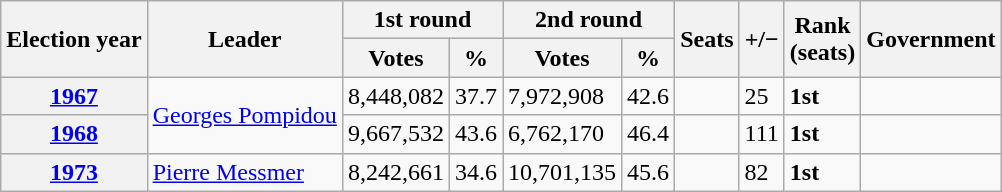<table class="wikitable">
<tr>
<th rowspan="2">Election year</th>
<th rowspan="2">Leader</th>
<th colspan="2">1st round</th>
<th colspan="2">2nd round</th>
<th rowspan="2">Seats</th>
<th rowspan="2">+/−</th>
<th rowspan="2">Rank<br>(seats)</th>
<th rowspan="2">Government</th>
</tr>
<tr>
<th>Votes</th>
<th>%</th>
<th>Votes</th>
<th>%</th>
</tr>
<tr>
<th><a href='#'>1967</a></th>
<td rowspan="2"><a href='#'>Georges Pompidou</a></td>
<td>8,448,082</td>
<td>37.7</td>
<td>7,972,908</td>
<td>42.6</td>
<td></td>
<td> 25</td>
<td><strong>1st</strong></td>
<td></td>
</tr>
<tr>
<th><a href='#'>1968</a></th>
<td>9,667,532</td>
<td>43.6</td>
<td>6,762,170</td>
<td>46.4</td>
<td></td>
<td> 111</td>
<td><strong>1st</strong></td>
<td></td>
</tr>
<tr>
<th><a href='#'>1973</a></th>
<td><a href='#'>Pierre Messmer</a></td>
<td>8,242,661</td>
<td>34.6</td>
<td>10,701,135</td>
<td>45.6</td>
<td></td>
<td> 82</td>
<td><strong>1st</strong></td>
<td></td>
</tr>
</table>
